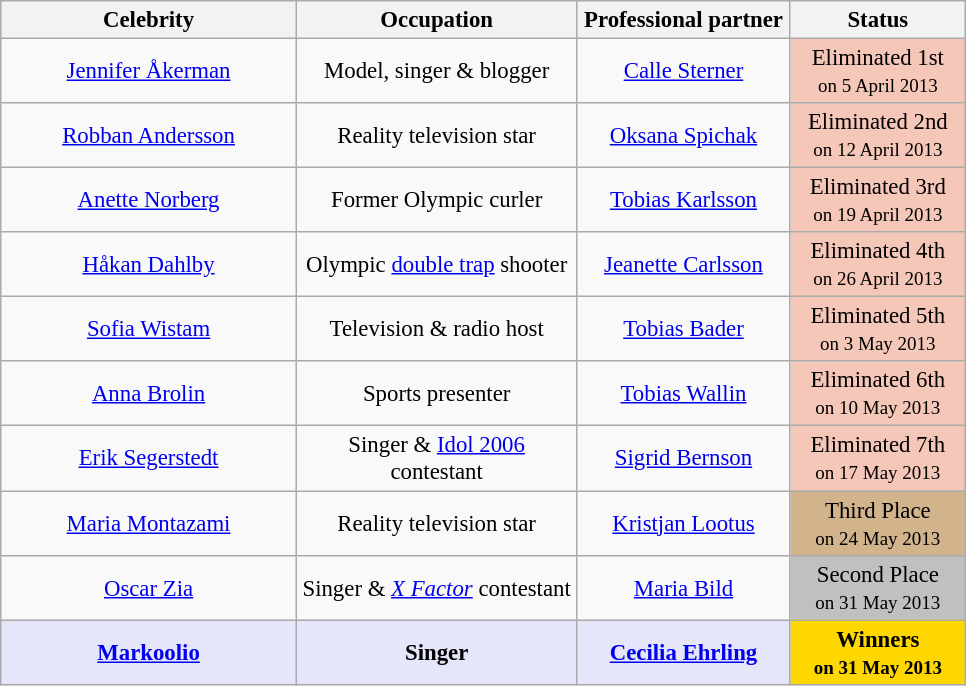<table class="wikitable" align=center style="text-align:center; font-size:95%">
<tr>
<th width="190">Celebrity</th>
<th width="180">Occupation</th>
<th width="135">Professional partner</th>
<th width="110">Status</th>
</tr>
<tr>
<td><a href='#'>Jennifer Åkerman</a></td>
<td>Model, singer & blogger</td>
<td><a href='#'>Calle Sterner</a></td>
<td bgcolor="#F4C7B8">Eliminated 1st<br><small>on 5 April 2013</small></td>
</tr>
<tr>
<td><a href='#'>Robban Andersson</a></td>
<td>Reality television star</td>
<td><a href='#'>Oksana Spichak</a></td>
<td bgcolor="#F4C7B8">Eliminated 2nd<br><small>on 12 April 2013</small></td>
</tr>
<tr>
<td><a href='#'>Anette Norberg</a></td>
<td>Former Olympic curler</td>
<td><a href='#'>Tobias Karlsson</a></td>
<td bgcolor="#F4C7B8">Eliminated 3rd<br><small>on 19 April 2013</small></td>
</tr>
<tr>
<td><a href='#'>Håkan Dahlby</a></td>
<td>Olympic <a href='#'>double trap</a> shooter</td>
<td><a href='#'>Jeanette Carlsson</a></td>
<td bgcolor="#F4C7B8">Eliminated 4th<br><small>on 26 April 2013</small></td>
</tr>
<tr>
<td><a href='#'>Sofia Wistam</a></td>
<td>Television & radio host</td>
<td><a href='#'>Tobias Bader</a></td>
<td bgcolor="#F4C7B8">Eliminated 5th<br><small>on 3 May 2013</small></td>
</tr>
<tr>
<td><a href='#'>Anna Brolin</a></td>
<td>Sports presenter</td>
<td><a href='#'>Tobias Wallin</a></td>
<td bgcolor="#F4C7B8">Eliminated 6th<br><small>on 10 May 2013</small></td>
</tr>
<tr>
<td><a href='#'>Erik Segerstedt</a></td>
<td>Singer & <a href='#'>Idol 2006</a> contestant</td>
<td><a href='#'>Sigrid Bernson</a></td>
<td bgcolor="#F4C7B8">Eliminated 7th<br><small>on 17 May 2013</small></td>
</tr>
<tr>
<td><a href='#'>Maria Montazami</a></td>
<td>Reality television star</td>
<td><a href='#'>Kristjan Lootus</a></td>
<td bgcolor="tan">Third Place<br><small>on 24 May 2013</small></td>
</tr>
<tr>
<td><a href='#'>Oscar Zia</a></td>
<td>Singer & <em><a href='#'>X Factor</a></em> contestant</td>
<td><a href='#'>Maria Bild</a></td>
<td bgcolor="silver">Second Place<br><small>on 31 May 2013</small></td>
</tr>
<tr>
<td style="background:lavender;"><strong><a href='#'>Markoolio</a></strong></td>
<td style="background:lavender;"><strong>Singer</strong></td>
<td style="background:lavender;"><strong><a href='#'>Cecilia Ehrling</a></strong></td>
<td style="background:gold;"><strong>Winners<small><br>on 31 May 2013</small></strong></td>
</tr>
</table>
